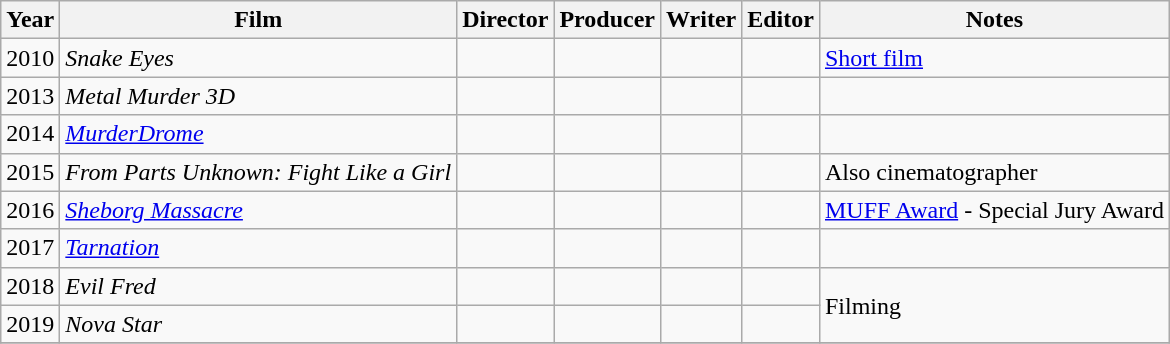<table class="wikitable">
<tr>
<th>Year</th>
<th>Film</th>
<th>Director</th>
<th>Producer</th>
<th>Writer</th>
<th>Editor</th>
<th>Notes</th>
</tr>
<tr>
<td>2010</td>
<td><em>Snake Eyes</em></td>
<td style="text-align:center;"></td>
<td style="text-align:center;"></td>
<td style="text-align:center;"></td>
<td style="text-align:center;"></td>
<td><a href='#'>Short film</a></td>
</tr>
<tr>
<td>2013</td>
<td><em>Metal Murder 3D</em></td>
<td style="text-align:center;"></td>
<td style="text-align:center;"></td>
<td style="text-align:center;"></td>
<td></td>
<td></td>
</tr>
<tr>
<td>2014</td>
<td><em><a href='#'>MurderDrome</a></em></td>
<td style="text-align:center;"></td>
<td style="text-align:center;"></td>
<td style="text-align:center;"></td>
<td style="text-align:center;"></td>
<td></td>
</tr>
<tr>
<td>2015</td>
<td><em>From Parts Unknown: Fight Like a Girl</em></td>
<td style="text-align:center;"></td>
<td style="text-align:center;"></td>
<td style="text-align:center;"></td>
<td style="text-align:center;"></td>
<td>Also cinematographer</td>
</tr>
<tr>
<td>2016</td>
<td><em><a href='#'>Sheborg Massacre</a></em></td>
<td style="text-align:center;"></td>
<td style="text-align:center;"></td>
<td style="text-align:center;"></td>
<td style="text-align:center;"></td>
<td><a href='#'>MUFF Award</a> - Special Jury Award</td>
</tr>
<tr>
<td>2017</td>
<td><em><a href='#'>Tarnation</a></em></td>
<td style="text-align:center;"></td>
<td style="text-align:center;"></td>
<td style="text-align:center;"></td>
<td style="text-align:center;"></td>
<td></td>
</tr>
<tr>
<td>2018</td>
<td><em>Evil Fred</em></td>
<td></td>
<td></td>
<td></td>
<td style="text-align:center;"></td>
<td rowspan=2>Filming</td>
</tr>
<tr>
<td>2019</td>
<td><em>Nova Star</em></td>
<td style="text-align:center;"></td>
<td style="text-align:center;"></td>
<td style="text-align:center;"></td>
<td style="text-align:center;"></td>
</tr>
<tr>
</tr>
</table>
